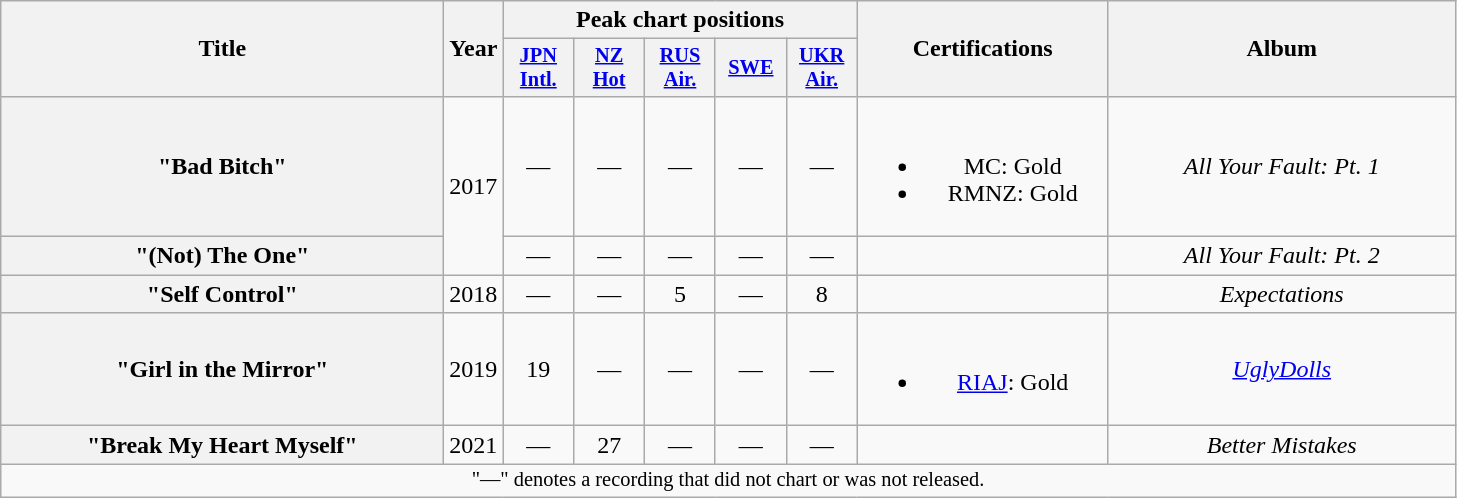<table class="wikitable plainrowheaders" style="text-align:center;">
<tr>
<th scope="col" rowspan="2" style="width:18em;">Title</th>
<th scope="col" rowspan="2" style="width:1em;">Year</th>
<th colspan="5">Peak chart positions</th>
<th scope="col" rowspan="2" style="width:10em;">Certifications</th>
<th scope="col" rowspan="2" style="width:14em;">Album</th>
</tr>
<tr>
<th scope="col" style="width:3em;font-size:85%;"><a href='#'>JPN<br>Intl.</a><br></th>
<th scope="col" style="width:3em;font-size:85%;"><a href='#'>NZ<br>Hot</a><br></th>
<th scope="col" style="width:3em;font-size:85%;"><a href='#'>RUS<br>Air.</a><br></th>
<th scope="col" style="width:3em; font-size:85%;"><a href='#'>SWE</a><br></th>
<th scope="col" style="width:3em;font-size:85%;"><a href='#'>UKR<br>Air.</a><br></th>
</tr>
<tr>
<th scope="row">"Bad Bitch"</th>
<td rowspan="2">2017</td>
<td>—</td>
<td>—</td>
<td>—</td>
<td>—</td>
<td>—</td>
<td><br><ul><li>MC: Gold</li><li>RMNZ: Gold</li></ul></td>
<td><em>All Your Fault: Pt. 1</em></td>
</tr>
<tr>
<th scope="row">"(Not) The One"</th>
<td>—</td>
<td>—</td>
<td>—</td>
<td>—</td>
<td>—</td>
<td></td>
<td><em>All Your Fault: Pt. 2</em></td>
</tr>
<tr>
<th scope="row">"Self Control"</th>
<td>2018</td>
<td>—</td>
<td>—</td>
<td>5</td>
<td>—</td>
<td>8</td>
<td></td>
<td><em>Expectations</em></td>
</tr>
<tr>
<th scope="row">"Girl in the Mirror"</th>
<td>2019</td>
<td>19</td>
<td>—</td>
<td>—</td>
<td>—</td>
<td>—</td>
<td><br><ul><li><a href='#'>RIAJ</a>: Gold</li></ul></td>
<td><em><a href='#'>UglyDolls</a></em></td>
</tr>
<tr>
<th scope="row">"Break My Heart Myself"<br></th>
<td>2021</td>
<td>—</td>
<td>27</td>
<td>—</td>
<td>—</td>
<td>—</td>
<td></td>
<td><em>Better Mistakes</em></td>
</tr>
<tr>
<td colspan="18" style="font-size:85%">"—" denotes a recording that did not chart or was not released.</td>
</tr>
</table>
